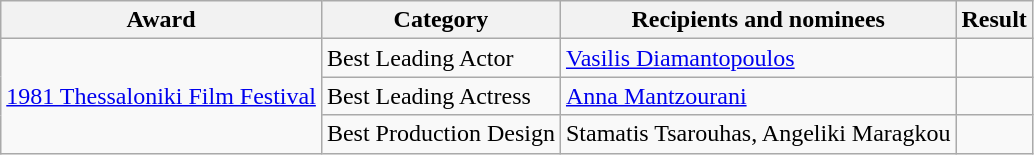<table class="wikitable">
<tr>
<th>Award</th>
<th>Category</th>
<th>Recipients and nominees</th>
<th>Result</th>
</tr>
<tr>
<td rowspan="3"><a href='#'>1981 Thessaloniki Film Festival</a></td>
<td>Best Leading Actor</td>
<td><a href='#'>Vasilis Diamantopoulos</a></td>
<td></td>
</tr>
<tr>
<td>Best Leading Actress</td>
<td><a href='#'>Anna Mantzourani</a></td>
<td></td>
</tr>
<tr>
<td>Best Production Design</td>
<td>Stamatis Tsarouhas, Angeliki Maragkou</td>
<td></td>
</tr>
</table>
